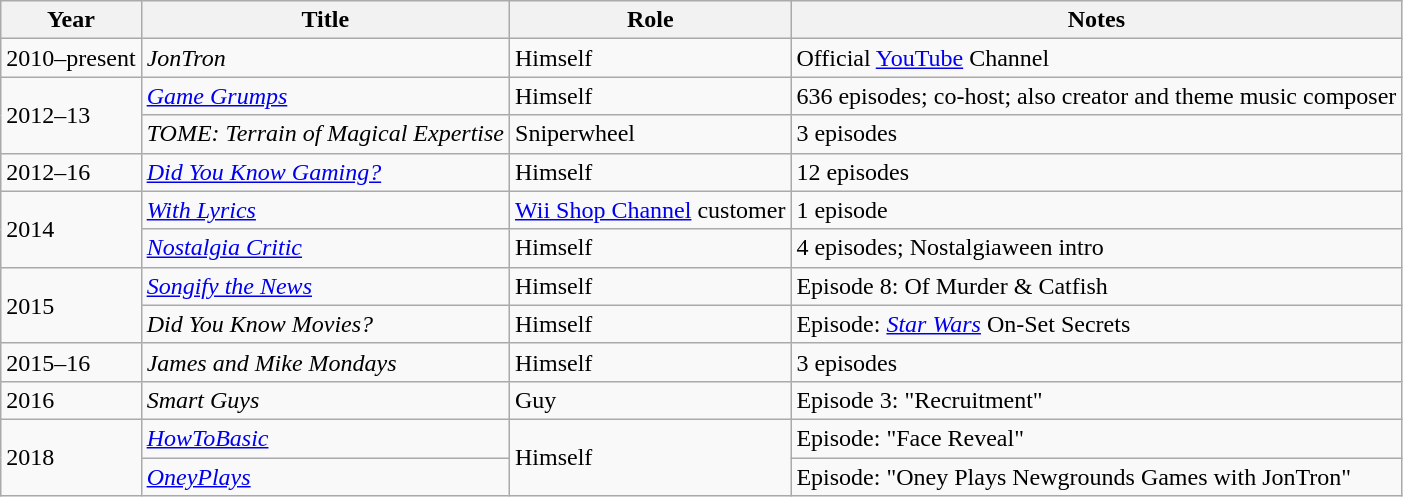<table class="wikitable sortable">
<tr>
<th>Year</th>
<th>Title</th>
<th>Role</th>
<th>Notes</th>
</tr>
<tr>
<td>2010–present</td>
<td><em>JonTron</em></td>
<td>Himself</td>
<td>Official <a href='#'>YouTube</a> Channel</td>
</tr>
<tr>
<td rowspan=2>2012–13</td>
<td><em><a href='#'>Game Grumps</a></em></td>
<td>Himself</td>
<td>636 episodes; co-host; also creator and theme music composer</td>
</tr>
<tr>
<td><em>TOME: Terrain of Magical Expertise</em></td>
<td>Sniperwheel</td>
<td>3 episodes</td>
</tr>
<tr>
<td>2012–16</td>
<td><em><a href='#'>Did You Know Gaming?</a></em></td>
<td>Himself</td>
<td>12 episodes</td>
</tr>
<tr>
<td rowspan=2>2014</td>
<td><em><a href='#'>With Lyrics</a></em></td>
<td><a href='#'>Wii Shop Channel</a> customer</td>
<td>1 episode</td>
</tr>
<tr>
<td><em><a href='#'>Nostalgia Critic</a></em></td>
<td>Himself</td>
<td>4 episodes; Nostalgiaween intro</td>
</tr>
<tr>
<td rowspan=2>2015</td>
<td><em><a href='#'>Songify the News</a></em></td>
<td>Himself</td>
<td>Episode 8: Of Murder & Catfish</td>
</tr>
<tr>
<td><em>Did You Know Movies?</em></td>
<td>Himself</td>
<td>Episode: <em><a href='#'>Star Wars</a></em> On-Set Secrets</td>
</tr>
<tr>
<td>2015–16</td>
<td><em>James and Mike Mondays</em></td>
<td>Himself</td>
<td>3 episodes</td>
</tr>
<tr>
<td>2016</td>
<td><em>Smart Guys</em></td>
<td>Guy</td>
<td>Episode 3: "Recruitment"</td>
</tr>
<tr>
<td rowspan="2">2018</td>
<td><em><a href='#'>HowToBasic</a></em></td>
<td rowspan="2">Himself</td>
<td>Episode: "Face Reveal"</td>
</tr>
<tr>
<td><em><a href='#'>OneyPlays</a></em></td>
<td>Episode: "Oney Plays Newgrounds Games with JonTron"</td>
</tr>
</table>
